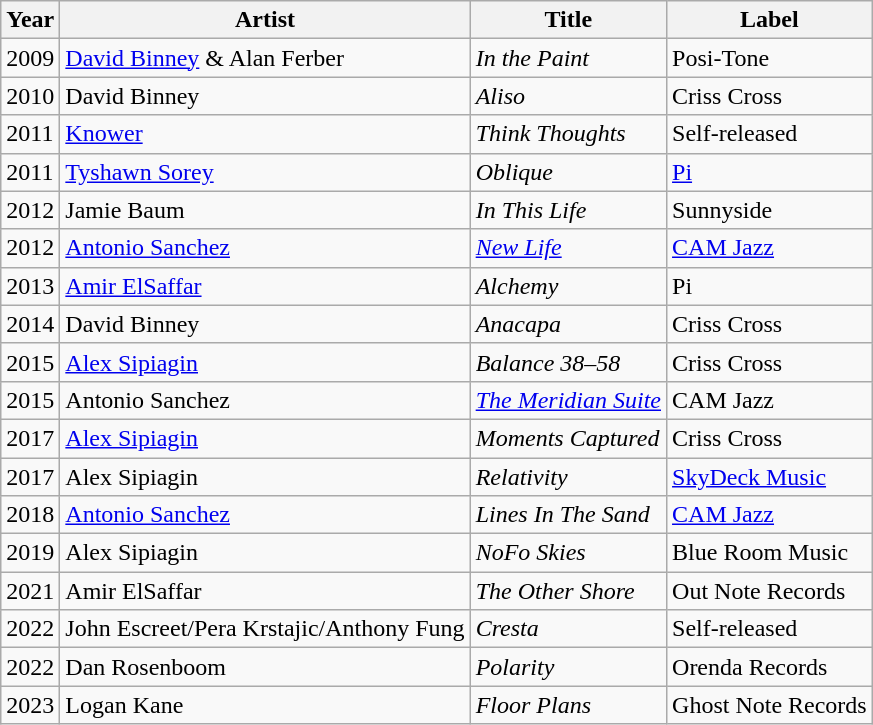<table class="wikitable">
<tr>
<th>Year</th>
<th>Artist</th>
<th>Title</th>
<th>Label</th>
</tr>
<tr>
<td>2009</td>
<td><a href='#'>David Binney</a> & Alan Ferber</td>
<td><em>In the Paint </em></td>
<td>Posi-Tone</td>
</tr>
<tr>
<td>2010</td>
<td>David Binney</td>
<td><em>Aliso </em></td>
<td>Criss Cross</td>
</tr>
<tr>
<td>2011</td>
<td><a href='#'>Knower</a></td>
<td><em>Think Thoughts </em></td>
<td>Self-released</td>
</tr>
<tr>
<td>2011</td>
<td><a href='#'>Tyshawn Sorey</a></td>
<td><em>Oblique</em></td>
<td><a href='#'>Pi</a></td>
</tr>
<tr>
<td>2012</td>
<td>Jamie Baum</td>
<td><em>In This Life</em></td>
<td>Sunnyside</td>
</tr>
<tr>
<td>2012</td>
<td><a href='#'>Antonio Sanchez</a></td>
<td><em><a href='#'>New Life</a></em></td>
<td><a href='#'>CAM Jazz</a></td>
</tr>
<tr>
<td>2013</td>
<td><a href='#'>Amir ElSaffar</a></td>
<td><em>Alchemy</em></td>
<td>Pi</td>
</tr>
<tr>
<td>2014</td>
<td>David Binney</td>
<td><em>Anacapa</em></td>
<td>Criss Cross</td>
</tr>
<tr>
<td>2015</td>
<td><a href='#'>Alex Sipiagin</a></td>
<td><em>Balance 38–58</em></td>
<td>Criss Cross</td>
</tr>
<tr>
<td>2015</td>
<td>Antonio Sanchez</td>
<td><em><a href='#'>The Meridian Suite</a></em></td>
<td>CAM Jazz</td>
</tr>
<tr>
<td>2017</td>
<td><a href='#'>Alex Sipiagin</a></td>
<td><em>Moments Captured</em></td>
<td>Criss Cross</td>
</tr>
<tr>
<td>2017</td>
<td>Alex Sipiagin</td>
<td><em>Relativity</em></td>
<td><a href='#'>SkyDeck Music</a></td>
</tr>
<tr>
<td>2018</td>
<td><a href='#'>Antonio Sanchez</a></td>
<td><em>Lines In The Sand</em></td>
<td><a href='#'>CAM Jazz</a></td>
</tr>
<tr>
<td>2019</td>
<td>Alex Sipiagin</td>
<td><em>NoFo Skies</em></td>
<td>Blue Room Music</td>
</tr>
<tr>
<td>2021</td>
<td>Amir ElSaffar</td>
<td><em>The Other Shore</em></td>
<td>Out Note Records</td>
</tr>
<tr>
<td>2022</td>
<td>John Escreet/Pera Krstajic/Anthony Fung</td>
<td><em>Cresta</em></td>
<td>Self-released</td>
</tr>
<tr>
<td>2022</td>
<td>Dan Rosenboom</td>
<td><em>Polarity</em></td>
<td>Orenda Records</td>
</tr>
<tr>
<td>2023</td>
<td>Logan Kane</td>
<td><em>Floor Plans</em></td>
<td>Ghost Note Records</td>
</tr>
</table>
